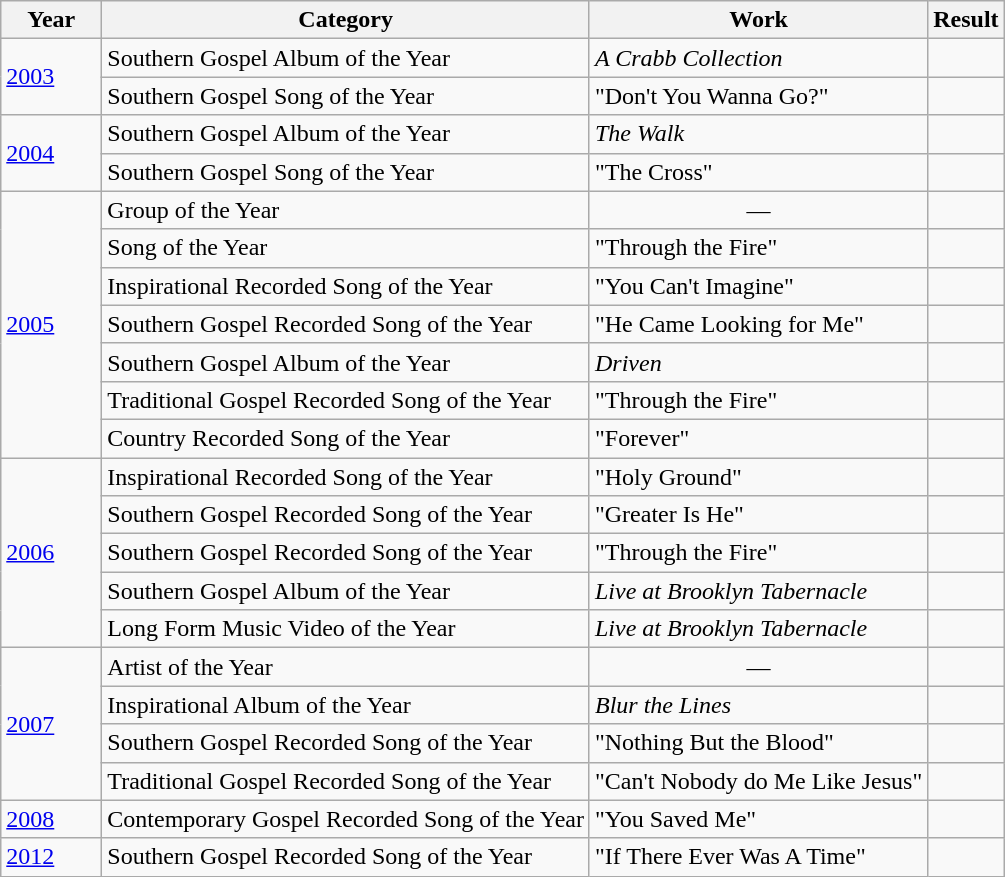<table class="wikitable">
<tr>
<th style="width:60px;">Year</th>
<th>Category</th>
<th>Work</th>
<th>Result</th>
</tr>
<tr>
<td rowspan="2"><a href='#'>2003</a></td>
<td>Southern Gospel Album of the Year</td>
<td><em>A Crabb Collection</em></td>
<td></td>
</tr>
<tr>
<td>Southern Gospel Song of the Year</td>
<td>"Don't You Wanna Go?"</td>
<td></td>
</tr>
<tr>
<td rowspan="2"><a href='#'>2004</a></td>
<td>Southern Gospel Album of the Year</td>
<td><em>The Walk</em></td>
<td></td>
</tr>
<tr>
<td>Southern Gospel Song of the Year</td>
<td>"The Cross"</td>
<td></td>
</tr>
<tr>
<td rowspan="7"><a href='#'>2005</a></td>
<td>Group of the Year</td>
<td style="text-align:center;">—</td>
<td></td>
</tr>
<tr>
<td>Song of the Year</td>
<td>"Through the Fire"</td>
<td></td>
</tr>
<tr>
<td>Inspirational Recorded Song of the Year</td>
<td>"You Can't Imagine"</td>
<td></td>
</tr>
<tr>
<td>Southern Gospel Recorded Song of the Year</td>
<td>"He Came Looking for Me"</td>
<td></td>
</tr>
<tr>
<td>Southern Gospel Album of the Year</td>
<td><em>Driven</em></td>
<td></td>
</tr>
<tr>
<td>Traditional Gospel Recorded Song of the Year</td>
<td>"Through the Fire"</td>
<td></td>
</tr>
<tr>
<td>Country Recorded Song of the Year</td>
<td>"Forever"</td>
<td></td>
</tr>
<tr>
<td rowspan="5"><a href='#'>2006</a></td>
<td>Inspirational Recorded Song of the Year</td>
<td>"Holy Ground"</td>
<td></td>
</tr>
<tr>
<td>Southern Gospel Recorded Song of the Year</td>
<td>"Greater Is He"</td>
<td></td>
</tr>
<tr>
<td>Southern Gospel Recorded Song of the Year</td>
<td>"Through the Fire"</td>
<td></td>
</tr>
<tr>
<td>Southern Gospel Album of the Year</td>
<td><em>Live at Brooklyn Tabernacle</em></td>
<td></td>
</tr>
<tr>
<td>Long Form Music Video of the Year</td>
<td><em>Live at Brooklyn Tabernacle</em></td>
<td></td>
</tr>
<tr>
<td rowspan="4"><a href='#'>2007</a></td>
<td>Artist of the Year</td>
<td style="text-align:center;">—</td>
<td></td>
</tr>
<tr>
<td>Inspirational Album of the Year</td>
<td><em>Blur the Lines</em></td>
<td></td>
</tr>
<tr>
<td>Southern Gospel Recorded Song of the Year</td>
<td>"Nothing But the Blood"</td>
<td></td>
</tr>
<tr>
<td>Traditional Gospel Recorded Song of the Year</td>
<td>"Can't Nobody do Me Like Jesus"</td>
<td></td>
</tr>
<tr>
<td><a href='#'>2008</a></td>
<td>Contemporary Gospel Recorded Song of the Year</td>
<td>"You Saved Me"</td>
<td></td>
</tr>
<tr>
<td><a href='#'>2012</a></td>
<td>Southern Gospel Recorded Song of the Year</td>
<td>"If There Ever Was A Time"</td>
<td></td>
</tr>
</table>
